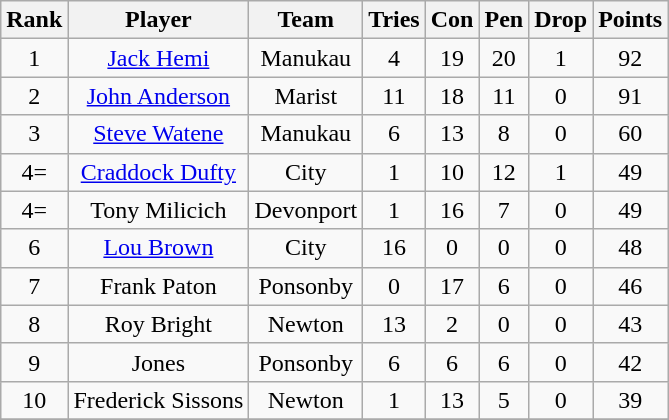<table class="wikitable sortable" style="text-align: center;">
<tr>
<th>Rank</th>
<th>Player</th>
<th>Team</th>
<th>Tries</th>
<th>Con</th>
<th>Pen</th>
<th>Drop</th>
<th>Points</th>
</tr>
<tr>
<td>1</td>
<td><a href='#'>Jack Hemi</a></td>
<td>Manukau</td>
<td>4</td>
<td>19</td>
<td>20</td>
<td>1</td>
<td>92</td>
</tr>
<tr>
<td>2</td>
<td><a href='#'>John Anderson</a></td>
<td>Marist</td>
<td>11</td>
<td>18</td>
<td>11</td>
<td>0</td>
<td>91</td>
</tr>
<tr>
<td>3</td>
<td><a href='#'>Steve Watene</a></td>
<td>Manukau</td>
<td>6</td>
<td>13</td>
<td>8</td>
<td>0</td>
<td>60</td>
</tr>
<tr>
<td>4=</td>
<td><a href='#'>Craddock Dufty</a></td>
<td>City</td>
<td>1</td>
<td>10</td>
<td>12</td>
<td>1</td>
<td>49</td>
</tr>
<tr>
<td>4=</td>
<td>Tony Milicich</td>
<td>Devonport</td>
<td>1</td>
<td>16</td>
<td>7</td>
<td>0</td>
<td>49</td>
</tr>
<tr>
<td>6</td>
<td><a href='#'>Lou Brown</a></td>
<td>City</td>
<td>16</td>
<td>0</td>
<td>0</td>
<td>0</td>
<td>48</td>
</tr>
<tr>
<td>7</td>
<td>Frank Paton</td>
<td>Ponsonby</td>
<td>0</td>
<td>17</td>
<td>6</td>
<td>0</td>
<td>46</td>
</tr>
<tr>
<td>8</td>
<td>Roy Bright</td>
<td>Newton</td>
<td>13</td>
<td>2</td>
<td>0</td>
<td>0</td>
<td>43</td>
</tr>
<tr>
<td>9</td>
<td>Jones</td>
<td>Ponsonby</td>
<td>6</td>
<td>6</td>
<td>6</td>
<td>0</td>
<td>42</td>
</tr>
<tr>
<td>10</td>
<td>Frederick Sissons</td>
<td>Newton</td>
<td>1</td>
<td>13</td>
<td>5</td>
<td>0</td>
<td>39</td>
</tr>
<tr>
</tr>
</table>
